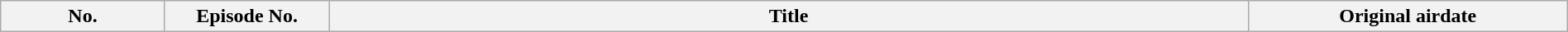<table class="wikitable plainrowheaders" style="width:100%; margin:auto;">
<tr>
<th width="125">No.</th>
<th width="125">Episode No.</th>
<th>Title</th>
<th width="250">Original airdate<br>




</th>
</tr>
</table>
